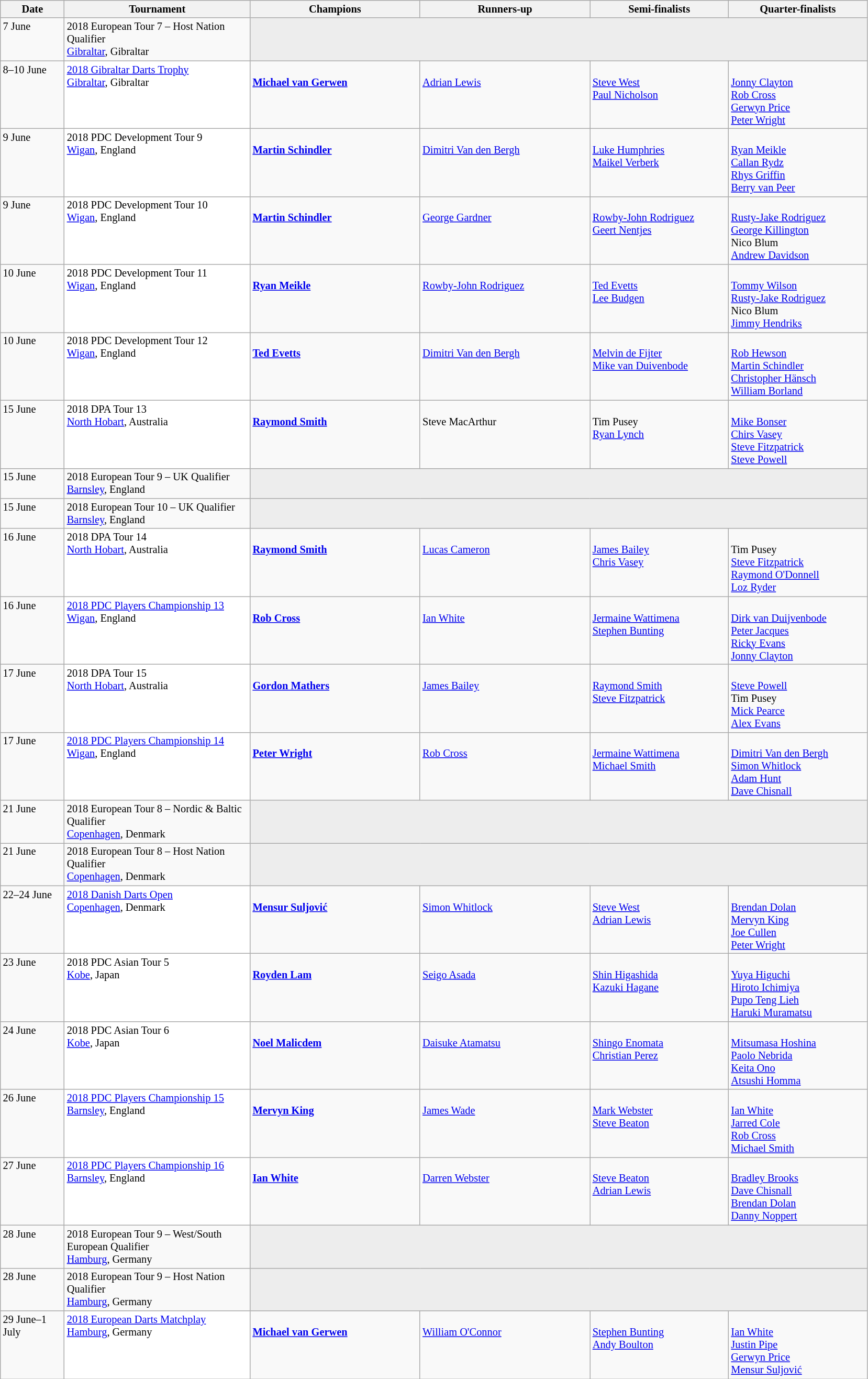<table class=wikitable style=font-size:85%>
<tr>
<th width=75>Date</th>
<th width=230>Tournament</th>
<th width=210>Champions</th>
<th width=210>Runners-up</th>
<th width=170>Semi-finalists</th>
<th width=170>Quarter-finalists</th>
</tr>
<tr valign="top">
<td rowspan=1>7 June</td>
<td>2018 European Tour 7 – Host Nation Qualifier <br><a href='#'>Gibraltar</a>, Gibraltar</td>
<td colspan=4 bgcolor="#ededed"></td>
</tr>
<tr valign="top">
<td>8–10 June</td>
<td bgcolor="#ffffff"><a href='#'>2018 Gibraltar Darts Trophy</a><br><a href='#'>Gibraltar</a>, Gibraltar</td>
<td><br> <strong><a href='#'>Michael van Gerwen</a></strong></td>
<td><br> <a href='#'>Adrian Lewis</a></td>
<td><br> <a href='#'>Steve West</a> <br>
 <a href='#'>Paul Nicholson</a></td>
<td><br> <a href='#'>Jonny Clayton</a> <br>
 <a href='#'>Rob Cross</a> <br>
 <a href='#'>Gerwyn Price</a> <br>
 <a href='#'>Peter Wright</a></td>
</tr>
<tr valign="top">
<td>9 June</td>
<td bgcolor="#ffffff">2018 PDC Development Tour 9<br><a href='#'>Wigan</a>, England</td>
<td><br> <strong><a href='#'>Martin Schindler</a></strong></td>
<td><br> <a href='#'>Dimitri Van den Bergh</a></td>
<td><br> <a href='#'>Luke Humphries</a> <br>
 <a href='#'>Maikel Verberk</a></td>
<td><br> <a href='#'>Ryan Meikle</a> <br>
 <a href='#'>Callan Rydz</a> <br>
 <a href='#'>Rhys Griffin</a> <br>
 <a href='#'>Berry van Peer</a></td>
</tr>
<tr valign="top">
<td>9 June</td>
<td bgcolor="#ffffff">2018 PDC Development Tour 10<br><a href='#'>Wigan</a>, England</td>
<td><br> <strong><a href='#'>Martin Schindler</a></strong></td>
<td><br> <a href='#'>George Gardner</a></td>
<td><br> <a href='#'>Rowby-John Rodriguez</a> <br>
 <a href='#'>Geert Nentjes</a></td>
<td><br> <a href='#'>Rusty-Jake Rodriguez</a> <br>
 <a href='#'>George Killington</a> <br>
 Nico Blum <br>
 <a href='#'>Andrew Davidson</a></td>
</tr>
<tr valign="top">
<td>10 June</td>
<td bgcolor="#ffffff">2018 PDC Development Tour 11<br><a href='#'>Wigan</a>, England</td>
<td><br> <strong><a href='#'>Ryan Meikle</a></strong></td>
<td><br> <a href='#'>Rowby-John Rodriguez</a></td>
<td><br> <a href='#'>Ted Evetts</a> <br>
 <a href='#'>Lee Budgen</a></td>
<td><br> <a href='#'>Tommy Wilson</a> <br>
 <a href='#'>Rusty-Jake Rodriguez</a> <br>
 Nico Blum <br>
 <a href='#'>Jimmy Hendriks</a></td>
</tr>
<tr valign="top">
<td>10 June</td>
<td bgcolor="#ffffff">2018 PDC Development Tour 12<br><a href='#'>Wigan</a>, England</td>
<td><br> <strong><a href='#'>Ted Evetts</a></strong></td>
<td><br> <a href='#'>Dimitri Van den Bergh</a></td>
<td><br> <a href='#'>Melvin de Fijter</a> <br>
 <a href='#'>Mike van Duivenbode</a></td>
<td><br> <a href='#'>Rob Hewson</a> <br>
 <a href='#'>Martin Schindler</a> <br>
 <a href='#'>Christopher Hänsch</a> <br>
 <a href='#'>William Borland</a></td>
</tr>
<tr valign="top">
<td>15 June</td>
<td bgcolor="#ffffff">2018 DPA Tour 13<br><a href='#'>North Hobart</a>, Australia</td>
<td><br> <strong><a href='#'>Raymond Smith</a></strong></td>
<td><br> Steve MacArthur</td>
<td><br> Tim Pusey <br>
 <a href='#'>Ryan Lynch</a></td>
<td><br> <a href='#'>Mike Bonser</a> <br>
 <a href='#'>Chirs Vasey</a> <br>
 <a href='#'>Steve Fitzpatrick</a> <br>
 <a href='#'>Steve Powell</a></td>
</tr>
<tr valign="top">
<td rowspan=1>15 June</td>
<td>2018 European Tour 9 – UK Qualifier <br><a href='#'>Barnsley</a>, England</td>
<td colspan=4 bgcolor="#ededed"></td>
</tr>
<tr valign="top">
<td rowspan=1>15 June</td>
<td>2018 European Tour 10 – UK Qualifier <br><a href='#'>Barnsley</a>, England</td>
<td colspan=4 bgcolor="#ededed"></td>
</tr>
<tr valign="top">
<td>16 June</td>
<td bgcolor="#ffffff">2018 DPA Tour 14<br><a href='#'>North Hobart</a>, Australia</td>
<td><br> <strong><a href='#'>Raymond Smith</a></strong></td>
<td><br> <a href='#'>Lucas Cameron</a></td>
<td><br> <a href='#'>James Bailey</a> <br>
 <a href='#'>Chris Vasey</a></td>
<td><br> Tim Pusey <br>
 <a href='#'>Steve Fitzpatrick</a> <br>
 <a href='#'>Raymond O'Donnell</a> <br>
 <a href='#'>Loz Ryder</a></td>
</tr>
<tr valign="top">
<td>16 June</td>
<td bgcolor="#ffffff"><a href='#'>2018 PDC Players Championship 13</a><br><a href='#'>Wigan</a>, England</td>
<td><br> <strong><a href='#'>Rob Cross</a></strong></td>
<td><br> <a href='#'>Ian White</a></td>
<td><br> <a href='#'>Jermaine Wattimena</a> <br>
 <a href='#'>Stephen Bunting</a></td>
<td><br> <a href='#'>Dirk van Duijvenbode</a> <br>
 <a href='#'>Peter Jacques</a> <br>
 <a href='#'>Ricky Evans</a> <br>
 <a href='#'>Jonny Clayton</a></td>
</tr>
<tr valign="top">
<td>17 June</td>
<td bgcolor="#ffffff">2018 DPA Tour 15<br><a href='#'>North Hobart</a>, Australia</td>
<td><br> <strong><a href='#'>Gordon Mathers</a></strong></td>
<td><br> <a href='#'>James Bailey</a></td>
<td><br> <a href='#'>Raymond Smith</a> <br>
 <a href='#'>Steve Fitzpatrick</a></td>
<td><br> <a href='#'>Steve Powell</a> <br>
 Tim Pusey <br>
 <a href='#'>Mick Pearce</a> <br>
 <a href='#'>Alex Evans</a></td>
</tr>
<tr valign="top">
<td>17 June</td>
<td bgcolor="#ffffff"><a href='#'>2018 PDC Players Championship 14</a><br><a href='#'>Wigan</a>, England</td>
<td><br> <strong><a href='#'>Peter Wright</a></strong></td>
<td><br> <a href='#'>Rob Cross</a></td>
<td><br> <a href='#'>Jermaine Wattimena</a> <br>
 <a href='#'>Michael Smith</a></td>
<td><br> <a href='#'>Dimitri Van den Bergh</a> <br>
 <a href='#'>Simon Whitlock</a> <br>
 <a href='#'>Adam Hunt</a> <br>
 <a href='#'>Dave Chisnall</a></td>
</tr>
<tr valign="top">
<td rowspan=1>21 June</td>
<td>2018 European Tour 8 – Nordic & Baltic Qualifier <br><a href='#'>Copenhagen</a>, Denmark</td>
<td colspan=4 bgcolor="#ededed"></td>
</tr>
<tr valign="top">
<td rowspan=1>21 June</td>
<td>2018 European Tour 8 – Host Nation Qualifier <br><a href='#'>Copenhagen</a>, Denmark</td>
<td colspan=4 bgcolor="#ededed"></td>
</tr>
<tr valign="top">
<td>22–24 June</td>
<td bgcolor="#ffffff"><a href='#'>2018 Danish Darts Open</a><br><a href='#'>Copenhagen</a>, Denmark</td>
<td><br> <strong><a href='#'>Mensur Suljović</a></strong></td>
<td><br> <a href='#'>Simon Whitlock</a></td>
<td><br> <a href='#'>Steve West</a> <br>
 <a href='#'>Adrian Lewis</a></td>
<td><br> <a href='#'>Brendan Dolan</a> <br>
 <a href='#'>Mervyn King</a> <br>
 <a href='#'>Joe Cullen</a> <br>
 <a href='#'>Peter Wright</a></td>
</tr>
<tr valign="top">
<td>23 June</td>
<td bgcolor="#ffffff">2018 PDC Asian Tour 5<br><a href='#'>Kobe</a>, Japan</td>
<td><br> <strong><a href='#'>Royden Lam</a></strong></td>
<td><br> <a href='#'>Seigo Asada</a></td>
<td><br> <a href='#'>Shin Higashida</a> <br>
 <a href='#'>Kazuki Hagane</a></td>
<td><br> <a href='#'>Yuya Higuchi</a> <br>
 <a href='#'>Hiroto Ichimiya</a> <br>
 <a href='#'>Pupo Teng Lieh</a> <br>
 <a href='#'>Haruki Muramatsu</a></td>
</tr>
<tr valign="top">
<td>24 June</td>
<td bgcolor="#ffffff">2018 PDC Asian Tour 6<br><a href='#'>Kobe</a>, Japan</td>
<td><br> <strong><a href='#'>Noel Malicdem</a></strong></td>
<td><br> <a href='#'>Daisuke Atamatsu</a></td>
<td><br> <a href='#'>Shingo Enomata</a> <br>
 <a href='#'>Christian Perez</a></td>
<td><br> <a href='#'>Mitsumasa Hoshina</a> <br>
 <a href='#'>Paolo Nebrida</a> <br>
 <a href='#'>Keita Ono</a> <br>
 <a href='#'>Atsushi Homma</a></td>
</tr>
<tr valign="top">
<td>26 June</td>
<td bgcolor="#ffffff"><a href='#'>2018 PDC Players Championship 15</a><br><a href='#'>Barnsley</a>, England</td>
<td><br> <strong><a href='#'>Mervyn King</a></strong></td>
<td><br> <a href='#'>James Wade</a></td>
<td><br> <a href='#'>Mark Webster</a> <br>
 <a href='#'>Steve Beaton</a></td>
<td><br> <a href='#'>Ian White</a> <br>
 <a href='#'>Jarred Cole</a> <br>
 <a href='#'>Rob Cross</a> <br>
 <a href='#'>Michael Smith</a></td>
</tr>
<tr valign="top">
<td>27 June</td>
<td bgcolor="#ffffff"><a href='#'>2018 PDC Players Championship 16</a><br><a href='#'>Barnsley</a>, England</td>
<td><br> <strong><a href='#'>Ian White</a></strong></td>
<td><br> <a href='#'>Darren Webster</a></td>
<td><br> <a href='#'>Steve Beaton</a> <br>
 <a href='#'>Adrian Lewis</a></td>
<td><br> <a href='#'>Bradley Brooks</a> <br>
 <a href='#'>Dave Chisnall</a> <br>
 <a href='#'>Brendan Dolan</a> <br>
 <a href='#'>Danny Noppert</a></td>
</tr>
<tr valign="top">
<td rowspan=1>28 June</td>
<td>2018 European Tour 9 – West/South European Qualifier <br><a href='#'>Hamburg</a>, Germany</td>
<td colspan=4 bgcolor="#ededed"></td>
</tr>
<tr valign="top">
<td rowspan=1>28 June</td>
<td>2018 European Tour 9 – Host Nation Qualifier <br><a href='#'>Hamburg</a>, Germany</td>
<td colspan=4 bgcolor="#ededed"></td>
</tr>
<tr valign="top">
<td>29 June–1 July</td>
<td bgcolor="#ffffff"><a href='#'>2018 European Darts Matchplay</a><br><a href='#'>Hamburg</a>, Germany</td>
<td><br> <strong><a href='#'>Michael van Gerwen</a></strong></td>
<td><br> <a href='#'>William O'Connor</a></td>
<td><br> <a href='#'>Stephen Bunting</a> <br>
 <a href='#'>Andy Boulton</a></td>
<td><br> <a href='#'>Ian White</a> <br>
 <a href='#'>Justin Pipe</a> <br>
 <a href='#'>Gerwyn Price</a> <br>
 <a href='#'>Mensur Suljović</a></td>
</tr>
</table>
